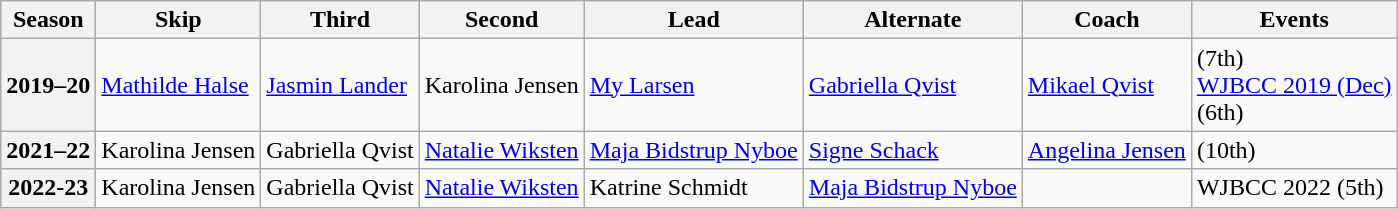<table class="wikitable">
<tr>
<th scope="col">Season</th>
<th scope="col">Skip</th>
<th scope="col">Third</th>
<th scope="col">Second</th>
<th scope="col">Lead</th>
<th scope="col">Alternate</th>
<th scope="col">Coach</th>
<th scope="col">Events</th>
</tr>
<tr>
<th scope="row">2019–20</th>
<td><a href='#'>Mathilde Halse</a></td>
<td><a href='#'>Jasmin Lander</a></td>
<td>Karolina Jensen</td>
<td><a href='#'>My Larsen</a></td>
<td><a href='#'>Gabriella Qvist</a></td>
<td><a href='#'>Mikael Qvist</a></td>
<td> (7th)<br><a href='#'>WJBCC 2019 (Dec)</a> <br> (6th)</td>
</tr>
<tr>
<th scope="row">2021–22</th>
<td>Karolina Jensen</td>
<td>Gabriella Qvist</td>
<td><a href='#'>Natalie Wiksten</a></td>
<td><a href='#'>Maja Bidstrup Nyboe</a></td>
<td><a href='#'>Signe Schack</a></td>
<td><a href='#'>Angelina Jensen</a></td>
<td> (10th)</td>
</tr>
<tr>
<th>2022-23</th>
<td>Karolina Jensen</td>
<td>Gabriella Qvist</td>
<td><a href='#'>Natalie Wiksten</a></td>
<td>Katrine Schmidt</td>
<td><a href='#'>Maja Bidstrup Nyboe</a></td>
<td></td>
<td>WJBCC 2022 (5th)</td>
</tr>
</table>
